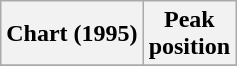<table class="wikitable sortable plainrowheaders" style="text-align:center">
<tr>
<th scope="col">Chart (1995)</th>
<th scope="col">Peak<br> position</th>
</tr>
<tr>
</tr>
</table>
